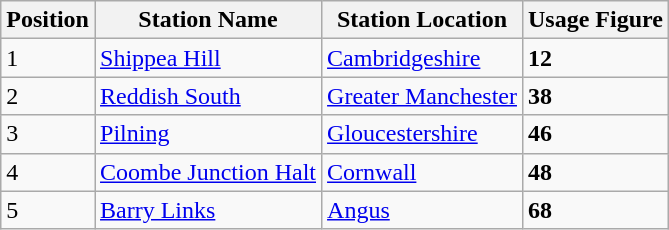<table class="wikitable mw-collapsible">
<tr>
<th>Position</th>
<th>Station Name</th>
<th>Station Location</th>
<th>Usage Figure</th>
</tr>
<tr>
<td>1</td>
<td><a href='#'>Shippea Hill</a></td>
<td><a href='#'>Cambridgeshire</a></td>
<td><strong>12</strong></td>
</tr>
<tr>
<td>2</td>
<td><a href='#'>Reddish South</a></td>
<td><a href='#'>Greater Manchester</a></td>
<td><strong>38</strong></td>
</tr>
<tr>
<td>3</td>
<td><a href='#'>Pilning</a></td>
<td><a href='#'>Gloucestershire</a></td>
<td><strong>46</strong></td>
</tr>
<tr>
<td>4</td>
<td><a href='#'>Coombe Junction Halt</a></td>
<td><a href='#'>Cornwall</a></td>
<td><strong>48</strong></td>
</tr>
<tr>
<td>5</td>
<td><a href='#'>Barry Links</a></td>
<td><a href='#'>Angus</a></td>
<td><strong>68</strong></td>
</tr>
</table>
